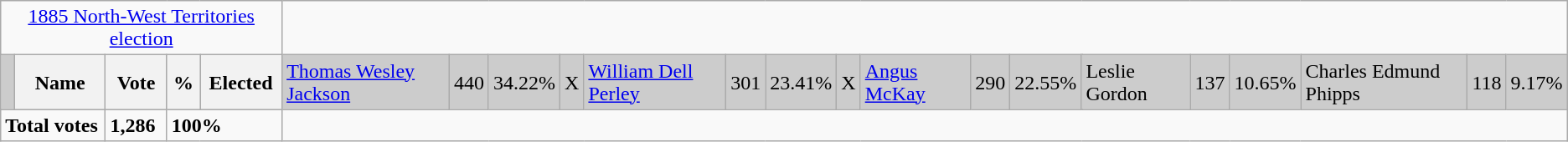<table class="wikitable">
<tr>
<td colspan=5 align=center><a href='#'>1885 North-West Territories election</a></td>
</tr>
<tr bgcolor="CCCCCC">
<td></td>
<th>Name</th>
<th>Vote</th>
<th>%</th>
<th><strong>Elected</strong><br></th>
<td><a href='#'>Thomas Wesley Jackson</a></td>
<td>440</td>
<td>34.22%</td>
<td>X<br></td>
<td><a href='#'>William Dell Perley</a></td>
<td>301</td>
<td>23.41%</td>
<td>X<br></td>
<td><a href='#'>Angus McKay</a></td>
<td>290</td>
<td colspan=2 alignment="left">22.55%<br></td>
<td>Leslie Gordon</td>
<td>137</td>
<td colspan=2 alignment="left">10.65%<br></td>
<td>Charles Edmund Phipps</td>
<td>118</td>
<td colspan=2 alignment="left">9.17%</td>
</tr>
<tr>
<td colspan=2><strong>Total votes</strong></td>
<td><strong>1,286</strong></td>
<td colspan=2 alignment="left"><strong>100%</strong></td>
</tr>
</table>
